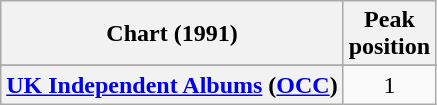<table class="wikitable sortable plainrowheaders" style="text-align:center;" border="1">
<tr>
<th scope="col">Chart (1991)</th>
<th scope="col">Peak<br>position</th>
</tr>
<tr>
</tr>
<tr>
<th scope="row"><a href='#'>UK Independent Albums</a> (<a href='#'>OCC</a>)</th>
<td>1</td>
</tr>
</table>
